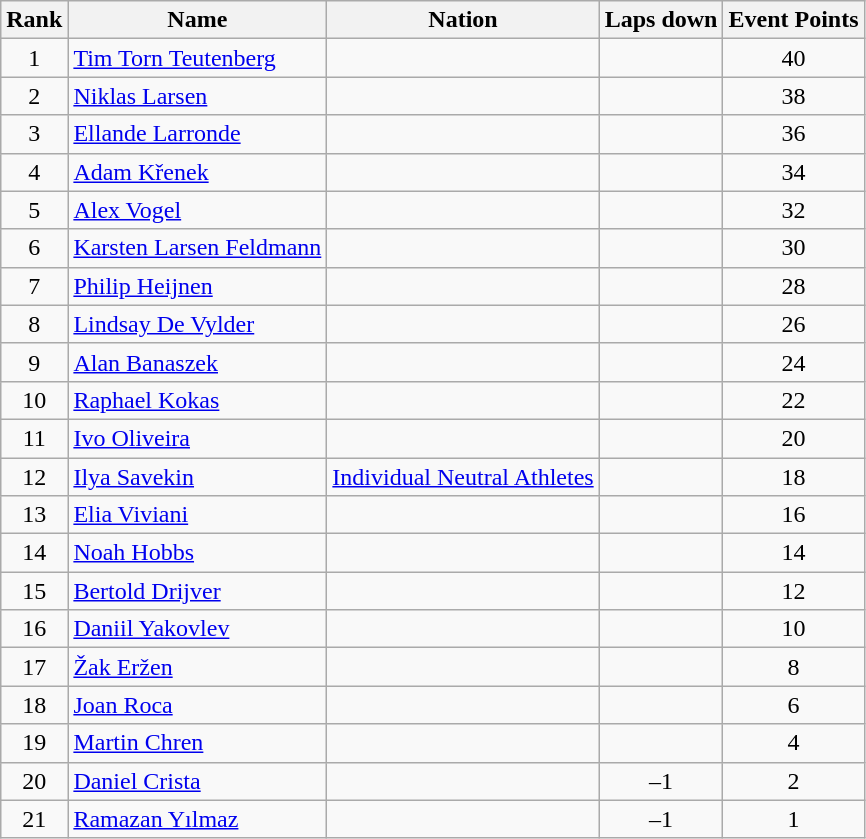<table class="wikitable sortable" style="text-align:center">
<tr>
<th>Rank</th>
<th>Name</th>
<th>Nation</th>
<th>Laps down</th>
<th>Event Points</th>
</tr>
<tr>
<td>1</td>
<td align=left><a href='#'>Tim Torn Teutenberg</a></td>
<td align=left></td>
<td></td>
<td>40</td>
</tr>
<tr>
<td>2</td>
<td align=left><a href='#'>Niklas Larsen</a></td>
<td align=left></td>
<td></td>
<td>38</td>
</tr>
<tr>
<td>3</td>
<td align=left><a href='#'>Ellande Larronde</a></td>
<td align=left></td>
<td></td>
<td>36</td>
</tr>
<tr>
<td>4</td>
<td align=left><a href='#'>Adam Křenek</a></td>
<td align=left></td>
<td></td>
<td>34</td>
</tr>
<tr>
<td>5</td>
<td align=left><a href='#'>Alex Vogel</a></td>
<td align=left></td>
<td></td>
<td>32</td>
</tr>
<tr>
<td>6</td>
<td align=left><a href='#'>Karsten Larsen Feldmann</a></td>
<td align=left></td>
<td></td>
<td>30</td>
</tr>
<tr>
<td>7</td>
<td align=left><a href='#'>Philip Heijnen</a></td>
<td align=left></td>
<td></td>
<td>28</td>
</tr>
<tr>
<td>8</td>
<td align=left><a href='#'>Lindsay De Vylder</a></td>
<td align=left></td>
<td></td>
<td>26</td>
</tr>
<tr>
<td>9</td>
<td align=left><a href='#'>Alan Banaszek</a></td>
<td align=left></td>
<td></td>
<td>24</td>
</tr>
<tr>
<td>10</td>
<td align=left><a href='#'>Raphael Kokas</a></td>
<td align=left></td>
<td></td>
<td>22</td>
</tr>
<tr>
<td>11</td>
<td align=left><a href='#'>Ivo Oliveira</a></td>
<td align=left></td>
<td></td>
<td>20</td>
</tr>
<tr>
<td>12</td>
<td align=left><a href='#'>Ilya Savekin</a></td>
<td align=left><a href='#'>Individual Neutral Athletes</a></td>
<td></td>
<td>18</td>
</tr>
<tr>
<td>13</td>
<td align=left><a href='#'>Elia Viviani</a></td>
<td align=left></td>
<td></td>
<td>16</td>
</tr>
<tr>
<td>14</td>
<td align=left><a href='#'>Noah Hobbs</a></td>
<td align=left></td>
<td></td>
<td>14</td>
</tr>
<tr>
<td>15</td>
<td align=left><a href='#'>Bertold Drijver</a></td>
<td align=left></td>
<td></td>
<td>12</td>
</tr>
<tr>
<td>16</td>
<td align=left><a href='#'>Daniil Yakovlev</a></td>
<td align=left></td>
<td></td>
<td>10</td>
</tr>
<tr>
<td>17</td>
<td align=left><a href='#'>Žak Eržen</a></td>
<td align=left></td>
<td></td>
<td>8</td>
</tr>
<tr>
<td>18</td>
<td align=left><a href='#'>Joan Roca</a></td>
<td align=left></td>
<td></td>
<td>6</td>
</tr>
<tr>
<td>19</td>
<td align=left><a href='#'>Martin Chren</a></td>
<td align=left></td>
<td></td>
<td>4</td>
</tr>
<tr>
<td>20</td>
<td align=left><a href='#'>Daniel Crista</a></td>
<td align=left></td>
<td>–1</td>
<td>2</td>
</tr>
<tr>
<td>21</td>
<td align=left><a href='#'>Ramazan Yılmaz</a></td>
<td align=left></td>
<td>–1</td>
<td>1</td>
</tr>
</table>
